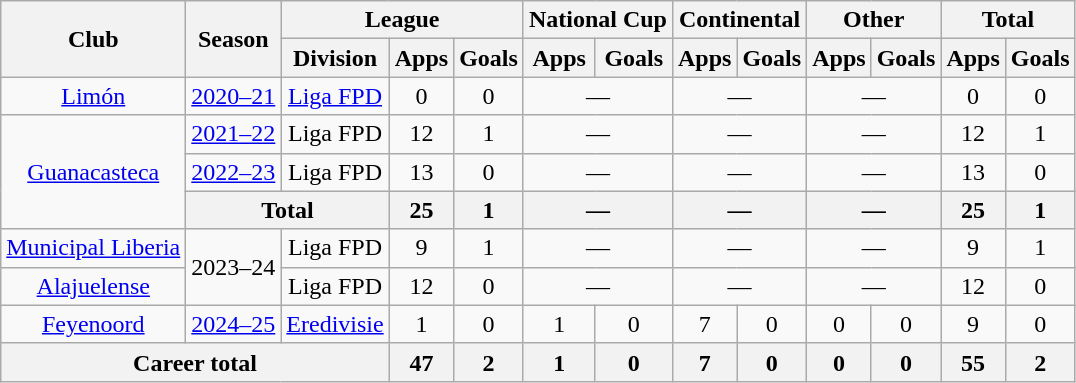<table class="wikitable" style="text-align: center">
<tr>
<th rowspan="2">Club</th>
<th rowspan="2">Season</th>
<th colspan="3">League</th>
<th colspan="2">National Cup</th>
<th colspan="2">Continental</th>
<th colspan="2">Other</th>
<th colspan="2">Total</th>
</tr>
<tr>
<th>Division</th>
<th>Apps</th>
<th>Goals</th>
<th>Apps</th>
<th>Goals</th>
<th>Apps</th>
<th>Goals</th>
<th>Apps</th>
<th>Goals</th>
<th>Apps</th>
<th>Goals</th>
</tr>
<tr>
<td><a href='#'>Limón</a></td>
<td><a href='#'>2020–21</a></td>
<td><a href='#'>Liga FPD</a></td>
<td>0</td>
<td>0</td>
<td colspan="2">—</td>
<td colspan="2">—</td>
<td colspan="2">—</td>
<td>0</td>
<td>0</td>
</tr>
<tr>
<td rowspan="3"><a href='#'>Guanacasteca</a></td>
<td><a href='#'>2021–22</a></td>
<td>Liga FPD</td>
<td>12</td>
<td>1</td>
<td colspan="2">—</td>
<td colspan="2">—</td>
<td colspan="2">—</td>
<td>12</td>
<td>1</td>
</tr>
<tr>
<td><a href='#'>2022–23</a></td>
<td>Liga FPD</td>
<td>13</td>
<td>0</td>
<td colspan="2">—</td>
<td colspan="2">—</td>
<td colspan="2">—</td>
<td>13</td>
<td>0</td>
</tr>
<tr>
<th colspan="2">Total</th>
<th>25</th>
<th>1</th>
<th colspan="2">—</th>
<th colspan="2">—</th>
<th colspan="2">—</th>
<th>25</th>
<th>1</th>
</tr>
<tr>
<td><a href='#'>Municipal Liberia</a></td>
<td rowspan="2">2023–24</td>
<td>Liga FPD</td>
<td>9</td>
<td>1</td>
<td colspan="2">—</td>
<td colspan="2">—</td>
<td colspan="2">—</td>
<td>9</td>
<td>1</td>
</tr>
<tr>
<td><a href='#'>Alajuelense</a></td>
<td>Liga FPD</td>
<td>12</td>
<td>0</td>
<td colspan="2">—</td>
<td colspan="2">—</td>
<td colspan="2">—</td>
<td>12</td>
<td>0</td>
</tr>
<tr>
<td><a href='#'>Feyenoord</a></td>
<td><a href='#'>2024–25</a></td>
<td><a href='#'>Eredivisie</a></td>
<td>1</td>
<td>0</td>
<td>1</td>
<td>0</td>
<td>7</td>
<td>0</td>
<td>0</td>
<td>0</td>
<td>9</td>
<td>0</td>
</tr>
<tr>
<th colspan="3">Career total</th>
<th>47</th>
<th>2</th>
<th>1</th>
<th>0</th>
<th>7</th>
<th>0</th>
<th>0</th>
<th>0</th>
<th>55</th>
<th>2</th>
</tr>
</table>
